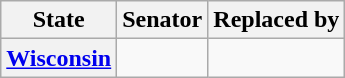<table class="wikitable sortable plainrowheaders">
<tr>
<th scope="col">State</th>
<th scope="col">Senator</th>
<th scope="col">Replaced by</th>
</tr>
<tr>
<th><a href='#'>Wisconsin</a></th>
<td></td>
<td></td>
</tr>
</table>
